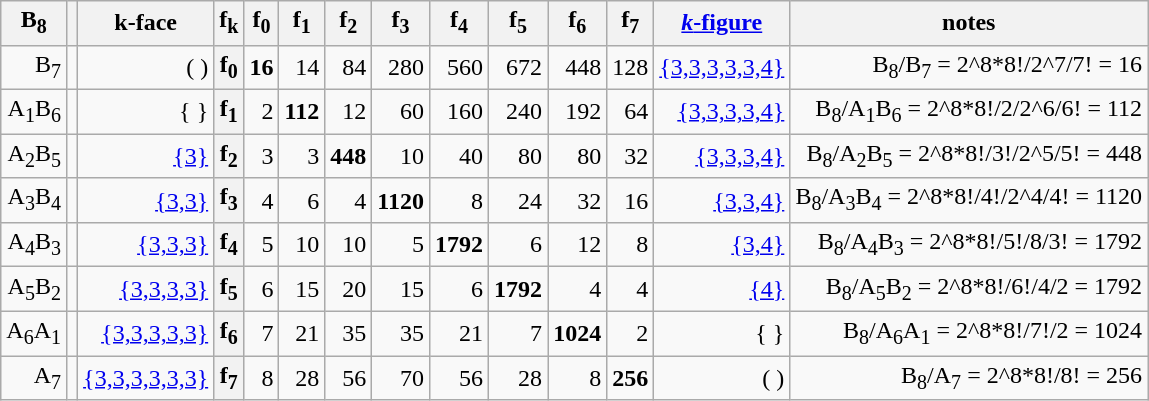<table class=wikitable>
<tr>
<th>B<sub>8</sub></th>
<th></th>
<th>k-face</th>
<th>f<sub>k</sub></th>
<th>f<sub>0</sub></th>
<th>f<sub>1</sub></th>
<th>f<sub>2</sub></th>
<th>f<sub>3</sub></th>
<th>f<sub>4</sub></th>
<th>f<sub>5</sub></th>
<th>f<sub>6</sub></th>
<th>f<sub>7</sub></th>
<th><a href='#'><em>k</em>-figure</a></th>
<th>notes</th>
</tr>
<tr align=right>
<td>B<sub>7</sub></td>
<td></td>
<td>( )</td>
<th>f<sub>0</sub></th>
<td><strong>16</strong></td>
<td>14</td>
<td>84</td>
<td>280</td>
<td>560</td>
<td>672</td>
<td>448</td>
<td>128</td>
<td><a href='#'>{3,3,3,3,3,4}</a></td>
<td>B<sub>8</sub>/B<sub>7</sub> = 2^8*8!/2^7/7! = 16</td>
</tr>
<tr align=right>
<td>A<sub>1</sub>B<sub>6</sub></td>
<td></td>
<td>{ }</td>
<th>f<sub>1</sub></th>
<td>2</td>
<td><strong>112</strong></td>
<td>12</td>
<td>60</td>
<td>160</td>
<td>240</td>
<td>192</td>
<td>64</td>
<td><a href='#'>{3,3,3,3,4}</a></td>
<td>B<sub>8</sub>/A<sub>1</sub>B<sub>6</sub> = 2^8*8!/2/2^6/6! = 112</td>
</tr>
<tr align=right>
<td>A<sub>2</sub>B<sub>5</sub></td>
<td></td>
<td><a href='#'>{3}</a></td>
<th>f<sub>2</sub></th>
<td>3</td>
<td>3</td>
<td><strong>448</strong></td>
<td>10</td>
<td>40</td>
<td>80</td>
<td>80</td>
<td>32</td>
<td><a href='#'>{3,3,3,4}</a></td>
<td>B<sub>8</sub>/A<sub>2</sub>B<sub>5</sub> = 2^8*8!/3!/2^5/5! = 448</td>
</tr>
<tr align=right>
<td>A<sub>3</sub>B<sub>4</sub></td>
<td></td>
<td><a href='#'>{3,3}</a></td>
<th>f<sub>3</sub></th>
<td>4</td>
<td>6</td>
<td>4</td>
<td><strong>1120</strong></td>
<td>8</td>
<td>24</td>
<td>32</td>
<td>16</td>
<td><a href='#'>{3,3,4}</a></td>
<td>B<sub>8</sub>/A<sub>3</sub>B<sub>4</sub> = 2^8*8!/4!/2^4/4! = 1120</td>
</tr>
<tr align=right>
<td>A<sub>4</sub>B<sub>3</sub></td>
<td></td>
<td><a href='#'>{3,3,3}</a></td>
<th>f<sub>4</sub></th>
<td>5</td>
<td>10</td>
<td>10</td>
<td>5</td>
<td><strong>1792</strong></td>
<td>6</td>
<td>12</td>
<td>8</td>
<td><a href='#'>{3,4}</a></td>
<td>B<sub>8</sub>/A<sub>4</sub>B<sub>3</sub> = 2^8*8!/5!/8/3! = 1792</td>
</tr>
<tr align=right>
<td>A<sub>5</sub>B<sub>2</sub></td>
<td></td>
<td><a href='#'>{3,3,3,3}</a></td>
<th>f<sub>5</sub></th>
<td>6</td>
<td>15</td>
<td>20</td>
<td>15</td>
<td>6</td>
<td><strong>1792</strong></td>
<td>4</td>
<td>4</td>
<td><a href='#'>{4}</a></td>
<td>B<sub>8</sub>/A<sub>5</sub>B<sub>2</sub> = 2^8*8!/6!/4/2 = 1792</td>
</tr>
<tr align=right>
<td>A<sub>6</sub>A<sub>1</sub></td>
<td></td>
<td><a href='#'>{3,3,3,3,3}</a></td>
<th>f<sub>6</sub></th>
<td>7</td>
<td>21</td>
<td>35</td>
<td>35</td>
<td>21</td>
<td>7</td>
<td><strong>1024</strong></td>
<td>2</td>
<td>{ }</td>
<td>B<sub>8</sub>/A<sub>6</sub>A<sub>1</sub> = 2^8*8!/7!/2 = 1024</td>
</tr>
<tr align=right>
<td>A<sub>7</sub></td>
<td></td>
<td><a href='#'>{3,3,3,3,3,3}</a></td>
<th>f<sub>7</sub></th>
<td>8</td>
<td>28</td>
<td>56</td>
<td>70</td>
<td>56</td>
<td>28</td>
<td>8</td>
<td><strong>256</strong></td>
<td>( )</td>
<td>B<sub>8</sub>/A<sub>7</sub> = 2^8*8!/8! = 256</td>
</tr>
</table>
